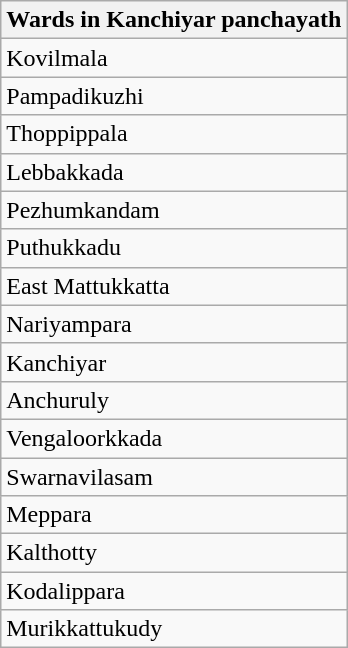<table class="wikitable">
<tr>
<th>Wards in Kanchiyar panchayath</th>
</tr>
<tr>
<td>Kovilmala</td>
</tr>
<tr>
<td>Pampadikuzhi</td>
</tr>
<tr>
<td>Thoppippala</td>
</tr>
<tr>
<td>Lebbakkada</td>
</tr>
<tr>
<td>Pezhumkandam</td>
</tr>
<tr>
<td>Puthukkadu</td>
</tr>
<tr>
<td>East Mattukkatta</td>
</tr>
<tr>
<td>Nariyampara</td>
</tr>
<tr>
<td>Kanchiyar</td>
</tr>
<tr>
<td>Anchuruly</td>
</tr>
<tr>
<td>Vengaloorkkada</td>
</tr>
<tr>
<td>Swarnavilasam</td>
</tr>
<tr>
<td>Meppara</td>
</tr>
<tr>
<td>Kalthotty</td>
</tr>
<tr>
<td>Kodalippara</td>
</tr>
<tr>
<td>Murikkattukudy</td>
</tr>
</table>
